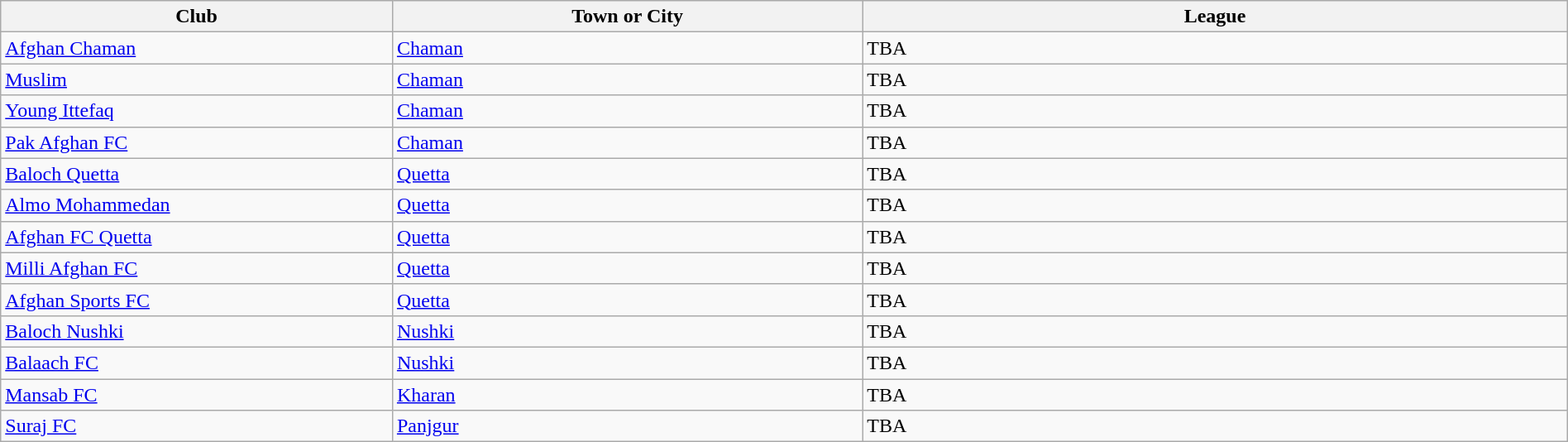<table class="wikitable sortable" width="100%">
<tr>
<th !width="25%">Club</th>
<th width="30%">Town or City</th>
<th width="45%">League</th>
</tr>
<tr>
<td><a href='#'>Afghan Chaman</a></td>
<td><a href='#'>Chaman</a></td>
<td>TBA</td>
</tr>
<tr>
<td><a href='#'>Muslim</a></td>
<td><a href='#'>Chaman</a></td>
<td>TBA</td>
</tr>
<tr>
<td><a href='#'>Young Ittefaq</a></td>
<td><a href='#'>Chaman</a></td>
<td>TBA</td>
</tr>
<tr>
<td><a href='#'>Pak Afghan FC</a></td>
<td><a href='#'>Chaman</a></td>
<td>TBA</td>
</tr>
<tr>
<td><a href='#'>Baloch Quetta</a></td>
<td><a href='#'>Quetta</a></td>
<td>TBA</td>
</tr>
<tr>
<td><a href='#'>Almo Mohammedan</a></td>
<td><a href='#'>Quetta</a></td>
<td>TBA</td>
</tr>
<tr>
<td><a href='#'>Afghan FC Quetta</a></td>
<td><a href='#'>Quetta</a></td>
<td>TBA</td>
</tr>
<tr>
<td><a href='#'>Milli Afghan FC</a></td>
<td><a href='#'>Quetta</a></td>
<td>TBA</td>
</tr>
<tr>
<td><a href='#'>Afghan Sports FC</a></td>
<td><a href='#'>Quetta</a></td>
<td>TBA</td>
</tr>
<tr>
<td><a href='#'>Baloch Nushki</a></td>
<td><a href='#'>Nushki</a></td>
<td>TBA</td>
</tr>
<tr>
<td><a href='#'>Balaach FC</a></td>
<td><a href='#'>Nushki</a></td>
<td>TBA</td>
</tr>
<tr>
<td><a href='#'>Mansab FC</a></td>
<td><a href='#'>Kharan</a></td>
<td>TBA</td>
</tr>
<tr>
<td><a href='#'>Suraj FC</a></td>
<td><a href='#'>Panjgur</a></td>
<td>TBA</td>
</tr>
</table>
